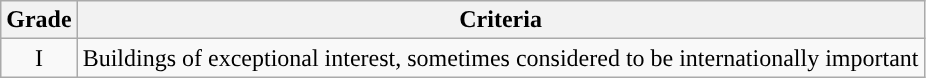<table class="wikitable">
<tr>
<th>Grade</th>
<th>Criteria</th>
</tr>
<tr>
<td align="center" >I</td>
<td>Buildings of exceptional interest, sometimes considered to be internationally important</td>
</tr>
</table>
